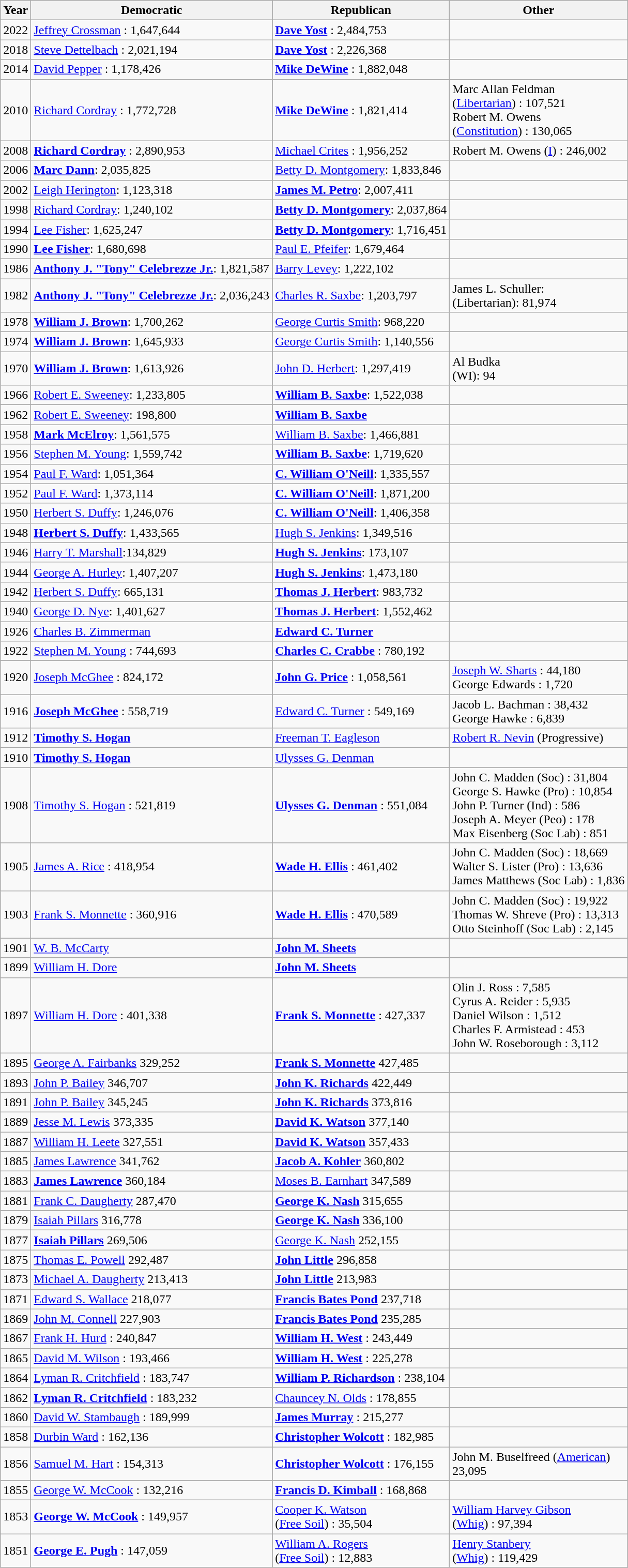<table class="wikitable">
<tr>
<th>Year</th>
<th>Democratic</th>
<th>Republican</th>
<th>Other</th>
</tr>
<tr>
<td>2022</td>
<td><a href='#'>Jeffrey Crossman</a> : 1,647,644</td>
<td><strong><a href='#'>Dave Yost</a></strong> : 2,484,753</td>
<td></td>
</tr>
<tr>
<td>2018</td>
<td><a href='#'>Steve Dettelbach</a> : 2,021,194</td>
<td><strong><a href='#'>Dave Yost</a></strong> : 2,226,368</td>
<td></td>
</tr>
<tr>
<td>2014</td>
<td><a href='#'>David Pepper</a> : 1,178,426</td>
<td><strong><a href='#'>Mike DeWine</a></strong> : 1,882,048</td>
<td></td>
</tr>
<tr>
<td>2010</td>
<td><a href='#'>Richard Cordray</a> : 1,772,728</td>
<td><strong><a href='#'>Mike DeWine</a></strong> : 1,821,414</td>
<td>Marc Allan Feldman<br>(<a href='#'>Libertarian</a>) : 107,521<br>Robert M. Owens<br>(<a href='#'>Constitution</a>) : 130,065</td>
</tr>
<tr>
<td>2008</td>
<td><strong><a href='#'>Richard Cordray</a></strong> : 2,890,953</td>
<td><a href='#'>Michael Crites</a> : 1,956,252</td>
<td>Robert M. Owens (<a href='#'>I</a>) : 246,002</td>
</tr>
<tr>
<td>2006</td>
<td><strong><a href='#'>Marc Dann</a></strong>: 2,035,825</td>
<td><a href='#'>Betty D. Montgomery</a>: 1,833,846</td>
<td> </td>
</tr>
<tr>
<td>2002</td>
<td><a href='#'>Leigh Herington</a>: 1,123,318</td>
<td><strong><a href='#'>James M. Petro</a></strong>: 2,007,411</td>
<td> </td>
</tr>
<tr>
<td>1998</td>
<td><a href='#'>Richard Cordray</a>: 1,240,102</td>
<td><strong><a href='#'>Betty D. Montgomery</a></strong>: 2,037,864</td>
<td> </td>
</tr>
<tr>
<td>1994</td>
<td><a href='#'>Lee Fisher</a>: 1,625,247</td>
<td><strong><a href='#'>Betty D. Montgomery</a></strong>: 1,716,451</td>
<td> </td>
</tr>
<tr>
<td>1990</td>
<td><strong><a href='#'>Lee Fisher</a></strong>: 1,680,698</td>
<td><a href='#'>Paul E. Pfeifer</a>: 1,679,464</td>
<td> </td>
</tr>
<tr>
<td>1986</td>
<td><strong><a href='#'>Anthony J. "Tony" Celebrezze Jr.</a></strong>: 1,821,587</td>
<td><a href='#'>Barry Levey</a>: 1,222,102</td>
<td> </td>
</tr>
<tr>
<td>1982</td>
<td><strong><a href='#'>Anthony J. "Tony" Celebrezze Jr.</a></strong>: 2,036,243</td>
<td><a href='#'>Charles R. Saxbe</a>: 1,203,797</td>
<td>James L. Schuller:<br>(Libertarian): 81,974</td>
</tr>
<tr>
<td>1978</td>
<td><strong><a href='#'>William J. Brown</a></strong>: 1,700,262</td>
<td><a href='#'>George Curtis Smith</a>: 968,220</td>
<td> </td>
</tr>
<tr>
<td>1974</td>
<td><strong><a href='#'>William J. Brown</a></strong>: 1,645,933</td>
<td><a href='#'>George Curtis Smith</a>: 1,140,556</td>
<td> </td>
</tr>
<tr>
<td>1970</td>
<td><strong><a href='#'>William J. Brown</a></strong>: 1,613,926</td>
<td><a href='#'>John D. Herbert</a>: 1,297,419</td>
<td>Al Budka<br>(WI): 94</td>
</tr>
<tr>
<td>1966</td>
<td><a href='#'>Robert E. Sweeney</a>: 1,233,805</td>
<td><strong><a href='#'>William B. Saxbe</a></strong>: 1,522,038</td>
<td> </td>
</tr>
<tr>
<td>1962</td>
<td><a href='#'>Robert E. Sweeney</a>: 198,800</td>
<td><strong><a href='#'>William B. Saxbe</a></strong></td>
<td> </td>
</tr>
<tr>
<td>1958</td>
<td><strong><a href='#'>Mark McElroy</a></strong>: 1,561,575</td>
<td><a href='#'>William B. Saxbe</a>: 1,466,881</td>
<td> </td>
</tr>
<tr>
<td>1956</td>
<td><a href='#'>Stephen M. Young</a>: 1,559,742</td>
<td><strong><a href='#'>William B. Saxbe</a></strong>: 1,719,620</td>
<td> </td>
</tr>
<tr>
<td>1954</td>
<td><a href='#'>Paul F. Ward</a>: 1,051,364</td>
<td><strong><a href='#'>C. William O'Neill</a></strong>: 1,335,557</td>
<td> </td>
</tr>
<tr>
<td>1952</td>
<td><a href='#'>Paul F. Ward</a>: 1,373,114</td>
<td><strong><a href='#'>C. William O'Neill</a></strong>: 1,871,200</td>
<td> </td>
</tr>
<tr>
<td>1950</td>
<td><a href='#'>Herbert S. Duffy</a>: 1,246,076</td>
<td><strong><a href='#'>C. William O'Neill</a></strong>: 1,406,358</td>
<td> </td>
</tr>
<tr>
<td>1948</td>
<td><strong><a href='#'>Herbert S. Duffy</a></strong>: 1,433,565</td>
<td><a href='#'>Hugh S. Jenkins</a>: 1,349,516</td>
<td> </td>
</tr>
<tr>
<td>1946</td>
<td><a href='#'>Harry T. Marshall</a>:134,829</td>
<td><strong><a href='#'>Hugh S. Jenkins</a></strong>: 173,107</td>
<td> </td>
</tr>
<tr>
<td>1944</td>
<td><a href='#'>George A. Hurley</a>: 1,407,207</td>
<td><strong><a href='#'>Hugh S. Jenkins</a></strong>: 1,473,180</td>
<td> </td>
</tr>
<tr>
<td>1942</td>
<td><a href='#'>Herbert S. Duffy</a>: 665,131</td>
<td><strong><a href='#'>Thomas J. Herbert</a></strong>: 983,732</td>
<td> </td>
</tr>
<tr>
<td>1940</td>
<td><a href='#'>George D. Nye</a>: 1,401,627</td>
<td><strong><a href='#'>Thomas J. Herbert</a></strong>: 1,552,462</td>
<td> </td>
</tr>
<tr>
<td>1926</td>
<td><a href='#'>Charles B. Zimmerman</a></td>
<td><strong><a href='#'>Edward C. Turner</a></strong></td>
<td> </td>
</tr>
<tr>
<td>1922</td>
<td><a href='#'>Stephen M. Young</a> : 744,693</td>
<td><strong><a href='#'>Charles C. Crabbe</a></strong> : 780,192</td>
<td> </td>
</tr>
<tr>
<td>1920</td>
<td><a href='#'>Joseph McGhee</a> : 824,172</td>
<td><strong><a href='#'>John G. Price</a></strong> : 1,058,561</td>
<td><a href='#'>Joseph W. Sharts</a> : 44,180 <br>George Edwards : 1,720</td>
</tr>
<tr>
<td>1916</td>
<td><strong><a href='#'>Joseph McGhee</a></strong> : 558,719</td>
<td><a href='#'>Edward C. Turner</a> : 549,169</td>
<td>Jacob L. Bachman : 38,432<br>George Hawke : 6,839</td>
</tr>
<tr>
<td>1912</td>
<td><strong><a href='#'>Timothy S. Hogan</a></strong></td>
<td><a href='#'>Freeman T. Eagleson</a></td>
<td><a href='#'>Robert R. Nevin</a> (Progressive)</td>
</tr>
<tr>
<td>1910</td>
<td><strong><a href='#'>Timothy S. Hogan</a></strong></td>
<td><a href='#'>Ulysses G. Denman</a></td>
<td> </td>
</tr>
<tr>
<td>1908</td>
<td><a href='#'>Timothy S. Hogan</a> : 521,819</td>
<td><strong><a href='#'>Ulysses G. Denman</a></strong> : 551,084</td>
<td>John C. Madden (Soc) : 31,804<br>George S. Hawke (Pro) : 10,854<br>John P. Turner (Ind) : 586<br>Joseph A. Meyer (Peo) : 178<br>Max Eisenberg (Soc Lab) : 851</td>
</tr>
<tr>
<td>1905</td>
<td><a href='#'>James A. Rice</a> : 418,954</td>
<td><strong><a href='#'>Wade H. Ellis</a></strong> : 461,402</td>
<td>John C. Madden (Soc) : 18,669<br>Walter S. Lister (Pro) : 13,636<br>James Matthews (Soc Lab) : 1,836</td>
</tr>
<tr>
<td>1903</td>
<td><a href='#'>Frank S. Monnette</a> : 360,916</td>
<td><strong><a href='#'>Wade H. Ellis</a></strong> : 470,589</td>
<td>John C. Madden (Soc) : 19,922<br>Thomas W. Shreve (Pro) : 13,313<br>Otto Steinhoff (Soc Lab) : 2,145</td>
</tr>
<tr>
<td>1901</td>
<td><a href='#'>W. B. McCarty</a></td>
<td><strong><a href='#'>John M. Sheets</a></strong></td>
<td> </td>
</tr>
<tr>
<td>1899</td>
<td><a href='#'>William H. Dore</a></td>
<td><strong><a href='#'>John M. Sheets</a></strong></td>
<td> </td>
</tr>
<tr>
<td>1897</td>
<td><a href='#'>William H. Dore</a> : 401,338</td>
<td><strong><a href='#'>Frank S. Monnette</a></strong> : 427,337</td>
<td>Olin J. Ross : 7,585<br>Cyrus A. Reider : 5,935<br>Daniel Wilson : 1,512<br>Charles F. Armistead : 453<br>John W. Roseborough : 3,112</td>
</tr>
<tr>
<td>1895</td>
<td><a href='#'>George A. Fairbanks</a> 329,252</td>
<td><strong><a href='#'>Frank S. Monnette</a></strong> 427,485</td>
<td> </td>
</tr>
<tr>
<td>1893</td>
<td><a href='#'>John P. Bailey</a> 346,707</td>
<td><strong><a href='#'>John K. Richards</a></strong> 422,449</td>
<td> </td>
</tr>
<tr>
<td>1891</td>
<td><a href='#'>John P. Bailey</a> 345,245</td>
<td><strong><a href='#'>John K. Richards</a></strong> 373,816</td>
<td> </td>
</tr>
<tr>
<td>1889</td>
<td><a href='#'>Jesse M. Lewis</a> 373,335</td>
<td><strong><a href='#'>David K. Watson</a></strong> 377,140</td>
<td> </td>
</tr>
<tr>
<td>1887</td>
<td><a href='#'>William H. Leete</a> 327,551</td>
<td><strong><a href='#'>David K. Watson</a></strong> 357,433</td>
<td> </td>
</tr>
<tr>
<td>1885</td>
<td><a href='#'>James Lawrence</a> 341,762</td>
<td><strong><a href='#'>Jacob A. Kohler</a></strong> 360,802</td>
<td> </td>
</tr>
<tr>
<td>1883</td>
<td><strong><a href='#'>James Lawrence</a></strong> 360,184</td>
<td><a href='#'>Moses B. Earnhart</a> 347,589</td>
<td> </td>
</tr>
<tr>
<td>1881</td>
<td><a href='#'>Frank C. Daugherty</a> 287,470</td>
<td><strong><a href='#'>George K. Nash</a></strong> 315,655</td>
<td> </td>
</tr>
<tr>
<td>1879</td>
<td><a href='#'>Isaiah Pillars</a> 316,778</td>
<td><strong><a href='#'>George K. Nash</a></strong> 336,100</td>
<td> </td>
</tr>
<tr>
<td>1877</td>
<td><strong><a href='#'>Isaiah Pillars</a></strong> 269,506</td>
<td><a href='#'>George K. Nash</a> 252,155</td>
<td> </td>
</tr>
<tr>
<td>1875</td>
<td><a href='#'>Thomas E. Powell</a> 292,487</td>
<td><strong><a href='#'>John Little</a></strong> 296,858</td>
<td> </td>
</tr>
<tr>
<td>1873</td>
<td><a href='#'>Michael A. Daugherty</a> 213,413</td>
<td><strong><a href='#'>John Little</a></strong> 213,983</td>
<td> </td>
</tr>
<tr>
<td>1871</td>
<td><a href='#'>Edward S. Wallace</a> 218,077</td>
<td><strong><a href='#'>Francis Bates Pond</a></strong> 237,718</td>
<td> </td>
</tr>
<tr>
<td>1869</td>
<td><a href='#'>John M. Connell</a> 227,903</td>
<td><strong><a href='#'>Francis Bates Pond</a></strong> 235,285</td>
<td> </td>
</tr>
<tr>
<td>1867</td>
<td><a href='#'>Frank H. Hurd</a> : 240,847</td>
<td><strong><a href='#'>William H. West</a></strong> : 243,449</td>
<td> </td>
</tr>
<tr>
<td>1865</td>
<td><a href='#'>David M. Wilson</a> : 193,466</td>
<td><strong><a href='#'>William H. West</a></strong> : 225,278</td>
<td> </td>
</tr>
<tr>
<td>1864</td>
<td><a href='#'>Lyman R. Critchfield</a> : 183,747</td>
<td><strong><a href='#'>William P. Richardson</a></strong> : 238,104</td>
<td> </td>
</tr>
<tr>
<td>1862</td>
<td><strong><a href='#'>Lyman R. Critchfield</a></strong> : 183,232</td>
<td><a href='#'>Chauncey N. Olds</a> : 178,855</td>
<td> </td>
</tr>
<tr>
<td>1860</td>
<td><a href='#'>David W. Stambaugh</a> : 189,999</td>
<td><strong><a href='#'>James Murray</a></strong> : 215,277</td>
<td> </td>
</tr>
<tr>
<td>1858</td>
<td><a href='#'>Durbin Ward</a> : 162,136</td>
<td><strong><a href='#'>Christopher Wolcott</a></strong> : 182,985</td>
<td> </td>
</tr>
<tr>
<td>1856</td>
<td><a href='#'>Samuel M. Hart</a> : 154,313</td>
<td><strong><a href='#'>Christopher Wolcott</a></strong> : 176,155</td>
<td>John M. Buselfreed (<a href='#'>American</a>)<br>23,095</td>
</tr>
<tr>
<td>1855</td>
<td><a href='#'>George W. McCook</a> : 132,216</td>
<td><strong><a href='#'>Francis D. Kimball</a></strong> : 168,868</td>
<td> </td>
</tr>
<tr>
<td>1853</td>
<td><strong><a href='#'>George W. McCook</a></strong> : 149,957</td>
<td><a href='#'>Cooper K. Watson</a><br>(<a href='#'>Free Soil</a>) : 35,504</td>
<td><a href='#'>William Harvey Gibson</a><br>(<a href='#'>Whig</a>) : 97,394</td>
</tr>
<tr>
<td>1851</td>
<td><strong><a href='#'>George E. Pugh</a></strong> : 147,059</td>
<td><a href='#'>William A. Rogers</a><br>(<a href='#'>Free Soil</a>) : 12,883</td>
<td><a href='#'>Henry Stanbery</a><br>(<a href='#'>Whig</a>) : 119,429</td>
</tr>
</table>
